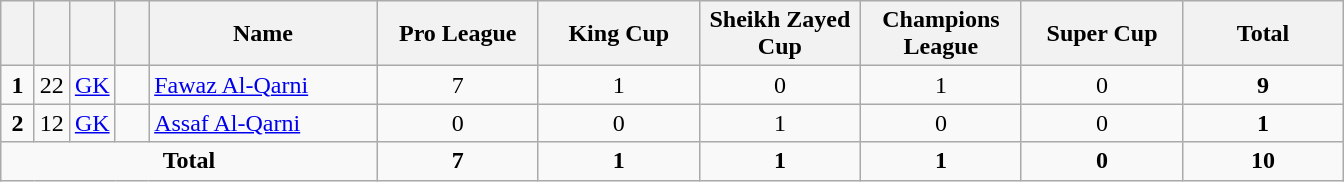<table class="wikitable" style="text-align:center">
<tr>
<th width=15></th>
<th width=15></th>
<th width=15></th>
<th width=15></th>
<th width=145>Name</th>
<th width=100>Pro League</th>
<th width=100>King Cup</th>
<th width=100>Sheikh Zayed Cup</th>
<th width=100>Champions League</th>
<th width=100>Super Cup</th>
<th width=100>Total</th>
</tr>
<tr>
<td><strong>1</strong></td>
<td>22</td>
<td><a href='#'>GK</a></td>
<td></td>
<td align=left><a href='#'>Fawaz Al-Qarni</a></td>
<td>7</td>
<td>1</td>
<td>0</td>
<td>1</td>
<td>0</td>
<td><strong>9</strong></td>
</tr>
<tr>
<td><strong>2</strong></td>
<td>12</td>
<td><a href='#'>GK</a></td>
<td></td>
<td align=left><a href='#'>Assaf Al-Qarni</a></td>
<td>0</td>
<td>0</td>
<td>1</td>
<td>0</td>
<td>0</td>
<td><strong>1</strong></td>
</tr>
<tr>
<td colspan=5><strong>Total</strong></td>
<td><strong>7</strong></td>
<td><strong>1</strong></td>
<td><strong>1</strong></td>
<td><strong>1</strong></td>
<td><strong>0</strong></td>
<td><strong>10</strong></td>
</tr>
</table>
